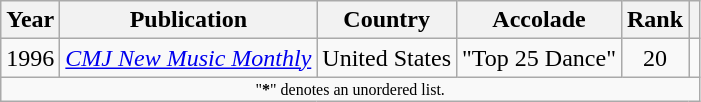<table class="wikitable sortable" style="margin:0em 1em 1em 0pt">
<tr>
<th>Year</th>
<th>Publication</th>
<th>Country</th>
<th>Accolade</th>
<th>Rank</th>
<th class=unsortable></th>
</tr>
<tr>
<td align=center>1996</td>
<td><em><a href='#'>CMJ New Music Monthly</a></em></td>
<td>United States</td>
<td>"Top 25 Dance"</td>
<td align=center>20</td>
<td></td>
</tr>
<tr class="sortbottom">
<td colspan=6 style=font-size:8pt; align=center>"<strong>*</strong>" denotes an unordered list.</td>
</tr>
</table>
